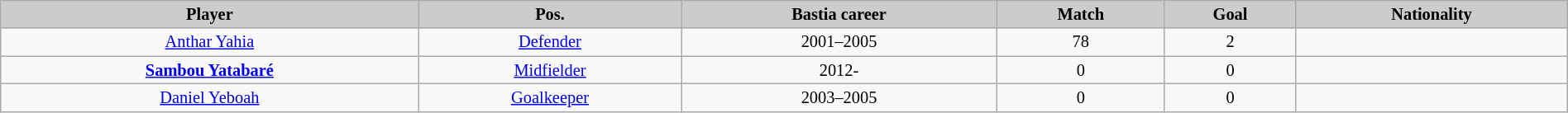<table cellpadding="4" cellspacing="0" border="1" width="100%" style="text-align: center; font-size: 85%; border: gray solid 1px; border-collapse: collapse;" class="wikitable sortable">
<tr bgcolor="#CCCCCC">
<td align="center"><strong>Player</strong></td>
<td align="center"><strong>Pos.</strong></td>
<td align="center"><strong>Bastia career</strong></td>
<td align="center"><strong>Match</strong></td>
<td align="center"><strong>Goal</strong></td>
<td align="center"><strong>Nationality</strong></td>
</tr>
<tr>
<td><a href='#'>Anthar Yahia</a></td>
<td><a href='#'>Defender</a></td>
<td>2001–2005</td>
<td>78</td>
<td>2</td>
<td></td>
</tr>
<tr>
<td><strong><a href='#'>Sambou Yatabaré</a></strong></td>
<td><a href='#'>Midfielder</a></td>
<td>2012-</td>
<td>0</td>
<td>0</td>
<td></td>
</tr>
<tr>
<td><a href='#'>Daniel Yeboah</a></td>
<td><a href='#'>Goalkeeper</a></td>
<td>2003–2005</td>
<td>0</td>
<td>0</td>
<td></td>
</tr>
</table>
